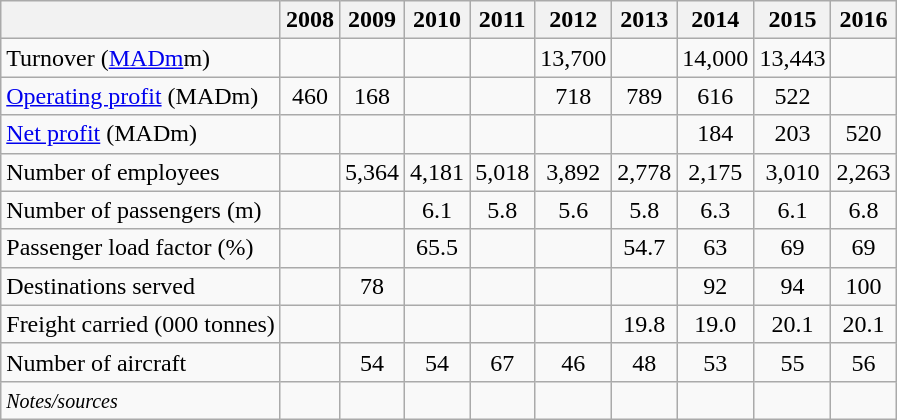<table class="wikitable" style="text-align:center;">
<tr>
<th></th>
<th>2008</th>
<th>2009</th>
<th>2010</th>
<th>2011</th>
<th>2012</th>
<th>2013</th>
<th>2014</th>
<th>2015</th>
<th>2016</th>
</tr>
<tr>
<td style="text-align:left;">Turnover (<a href='#'>MADm</a>m)</td>
<td></td>
<td></td>
<td></td>
<td></td>
<td>13,700</td>
<td></td>
<td>14,000</td>
<td>13,443</td>
<td></td>
</tr>
<tr>
<td style="text-align:left;"><a href='#'>Operating profit</a>  (MADm)</td>
<td>460</td>
<td>168</td>
<td></td>
<td></td>
<td>718</td>
<td>789</td>
<td>616</td>
<td>522</td>
<td></td>
</tr>
<tr>
<td style="text-align:left;"><a href='#'>Net profit</a> (MADm)</td>
<td></td>
<td></td>
<td></td>
<td></td>
<td></td>
<td></td>
<td>184</td>
<td>203</td>
<td>520</td>
</tr>
<tr>
<td style="text-align:left;">Number of employees</td>
<td></td>
<td>5,364</td>
<td>4,181</td>
<td>5,018</td>
<td>3,892</td>
<td>2,778</td>
<td>2,175</td>
<td>3,010</td>
<td>2,263</td>
</tr>
<tr>
<td style="text-align:left;">Number of passengers (m)</td>
<td></td>
<td></td>
<td>6.1</td>
<td>5.8</td>
<td>5.6</td>
<td>5.8</td>
<td>6.3</td>
<td>6.1</td>
<td>6.8</td>
</tr>
<tr>
<td style="text-align:left;">Passenger load factor (%)</td>
<td></td>
<td></td>
<td>65.5</td>
<td></td>
<td></td>
<td>54.7</td>
<td>63</td>
<td>69</td>
<td>69</td>
</tr>
<tr>
<td style="text-align:left;">Destinations served</td>
<td></td>
<td>78</td>
<td></td>
<td></td>
<td></td>
<td></td>
<td>92</td>
<td>94</td>
<td>100</td>
</tr>
<tr>
<td style="text-align:left;">Freight carried (000 tonnes)</td>
<td></td>
<td></td>
<td></td>
<td></td>
<td></td>
<td>19.8</td>
<td>19.0</td>
<td>20.1</td>
<td>20.1</td>
</tr>
<tr>
<td style="text-align:left;">Number of aircraft</td>
<td></td>
<td>54</td>
<td>54</td>
<td>67</td>
<td>46</td>
<td>48</td>
<td>53</td>
<td>55</td>
<td>56</td>
</tr>
<tr>
<td style="text-align:left;"><small><em>Notes/sources</em></small></td>
<td></td>
<td></td>
<td></td>
<td></td>
<td></td>
<td></td>
<td></td>
<td></td>
<td></td>
</tr>
</table>
